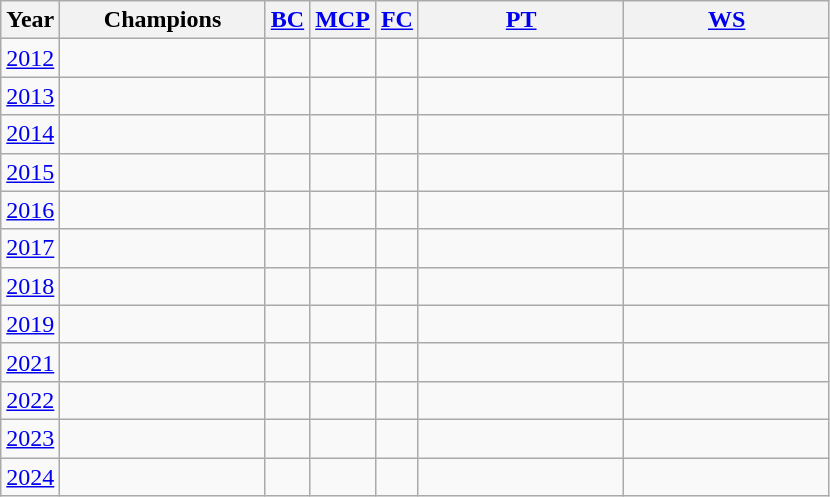<table class="wikitable">
<tr>
<th>Year</th>
<th style="width:8.1em;">Champions</th>
<th><a href='#'>BC</a></th>
<th><a href='#'>MCP</a></th>
<th><a href='#'>FC</a></th>
<th style="width:8.1em;"><a href='#'>PT</a></th>
<th style="width:8.1em;"><a href='#'>WS</a></th>
</tr>
<tr>
<td><a href='#'>2012</a></td>
<td></td>
<td></td>
<td></td>
<td></td>
<td></td>
<td></td>
</tr>
<tr>
<td><a href='#'>2013</a></td>
<td></td>
<td></td>
<td></td>
<td></td>
<td></td>
<td></td>
</tr>
<tr>
<td><a href='#'>2014</a></td>
<td></td>
<td></td>
<td></td>
<td></td>
<td></td>
<td></td>
</tr>
<tr>
<td><a href='#'>2015</a></td>
<td></td>
<td></td>
<td></td>
<td></td>
<td></td>
<td></td>
</tr>
<tr>
<td><a href='#'>2016</a></td>
<td></td>
<td></td>
<td></td>
<td></td>
<td></td>
<td></td>
</tr>
<tr>
<td><a href='#'>2017</a></td>
<td></td>
<td></td>
<td></td>
<td></td>
<td></td>
<td></td>
</tr>
<tr>
<td><a href='#'>2018</a></td>
<td></td>
<td></td>
<td></td>
<td></td>
<td></td>
<td></td>
</tr>
<tr>
<td><a href='#'>2019</a></td>
<td></td>
<td></td>
<td></td>
<td></td>
<td></td>
<td></td>
</tr>
<tr>
<td><a href='#'>2021</a></td>
<td></td>
<td></td>
<td></td>
<td></td>
<td></td>
<td></td>
</tr>
<tr>
<td><a href='#'>2022</a></td>
<td></td>
<td></td>
<td></td>
<td></td>
<td></td>
<td></td>
</tr>
<tr>
<td><a href='#'>2023</a></td>
<td></td>
<td></td>
<td></td>
<td></td>
<td></td>
<td></td>
</tr>
<tr>
<td><a href='#'>2024</a></td>
<td></td>
<td></td>
<td></td>
<td></td>
<td></td>
<td></td>
</tr>
</table>
